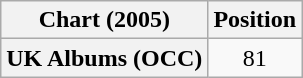<table class="wikitable plainrowheaders" style="text-align:center">
<tr>
<th scope="col">Chart (2005)</th>
<th scope="col">Position</th>
</tr>
<tr>
<th scope="row">UK Albums (OCC)</th>
<td>81</td>
</tr>
</table>
